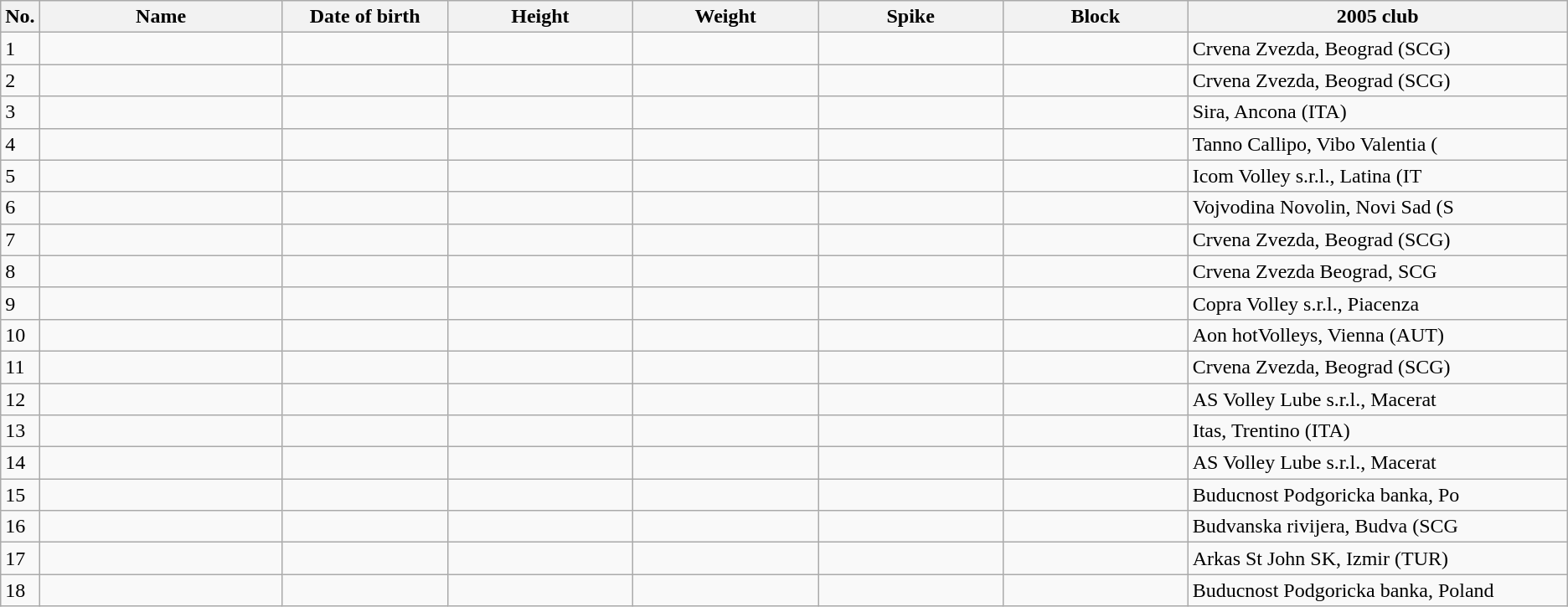<table class="wikitable sortable" style=font-size:100%; text-align:center;>
<tr>
<th>No.</th>
<th style=width:12em>Name</th>
<th style=width:8em>Date of birth</th>
<th style=width:9em>Height</th>
<th style=width:9em>Weight</th>
<th style=width:9em>Spike</th>
<th style=width:9em>Block</th>
<th style=width:19em>2005 club</th>
</tr>
<tr>
<td>1</td>
<td align=left></td>
<td align=right></td>
<td></td>
<td></td>
<td></td>
<td></td>
<td align=left>Crvena Zvezda, Beograd (SCG)</td>
</tr>
<tr>
<td>2</td>
<td align=left></td>
<td align=right></td>
<td></td>
<td></td>
<td></td>
<td></td>
<td align=left>Crvena Zvezda, Beograd (SCG)</td>
</tr>
<tr>
<td>3</td>
<td align=left></td>
<td align=right></td>
<td></td>
<td></td>
<td></td>
<td></td>
<td align=left>Sira, Ancona (ITA)</td>
</tr>
<tr>
<td>4</td>
<td align=left></td>
<td align=right></td>
<td></td>
<td></td>
<td></td>
<td></td>
<td align=left>Tanno Callipo, Vibo Valentia (</td>
</tr>
<tr>
<td>5</td>
<td align=left></td>
<td align=right></td>
<td></td>
<td></td>
<td></td>
<td></td>
<td align=left>Icom Volley s.r.l., Latina (IT</td>
</tr>
<tr>
<td>6</td>
<td align=left></td>
<td align=right></td>
<td></td>
<td></td>
<td></td>
<td></td>
<td align=left>Vojvodina Novolin, Novi Sad (S</td>
</tr>
<tr>
<td>7</td>
<td align=left></td>
<td align=right></td>
<td></td>
<td></td>
<td></td>
<td></td>
<td align=left>Crvena Zvezda, Beograd (SCG)</td>
</tr>
<tr>
<td>8</td>
<td align=left></td>
<td align=right></td>
<td></td>
<td></td>
<td></td>
<td></td>
<td align=left>Crvena Zvezda Beograd, SCG</td>
</tr>
<tr>
<td>9</td>
<td align=left></td>
<td align=right></td>
<td></td>
<td></td>
<td></td>
<td></td>
<td align=left>Copra Volley s.r.l., Piacenza</td>
</tr>
<tr>
<td>10</td>
<td align=left></td>
<td align=right></td>
<td></td>
<td></td>
<td></td>
<td></td>
<td align=left>Aon hotVolleys, Vienna (AUT)</td>
</tr>
<tr>
<td>11</td>
<td align=left></td>
<td align=right></td>
<td></td>
<td></td>
<td></td>
<td></td>
<td align=left>Crvena Zvezda, Beograd (SCG)</td>
</tr>
<tr>
<td>12</td>
<td align=left></td>
<td align=right></td>
<td></td>
<td></td>
<td></td>
<td></td>
<td align=left>AS Volley Lube s.r.l., Macerat</td>
</tr>
<tr>
<td>13</td>
<td align=left></td>
<td align=right></td>
<td></td>
<td></td>
<td></td>
<td></td>
<td align=left>Itas, Trentino (ITA)</td>
</tr>
<tr>
<td>14</td>
<td align=left></td>
<td align=right></td>
<td></td>
<td></td>
<td></td>
<td></td>
<td align=left>AS Volley Lube s.r.l., Macerat</td>
</tr>
<tr>
<td>15</td>
<td align=left></td>
<td align=right></td>
<td></td>
<td></td>
<td></td>
<td></td>
<td align=left>Buducnost Podgoricka banka, Po</td>
</tr>
<tr>
<td>16</td>
<td align=left></td>
<td align=right></td>
<td></td>
<td></td>
<td></td>
<td></td>
<td align=left>Budvanska rivijera, Budva (SCG</td>
</tr>
<tr>
<td>17</td>
<td align=left></td>
<td align=right></td>
<td></td>
<td></td>
<td></td>
<td></td>
<td align=left>Arkas St John SK, Izmir (TUR)</td>
</tr>
<tr>
<td>18</td>
<td align=left></td>
<td align=right></td>
<td></td>
<td></td>
<td></td>
<td></td>
<td align=left>Buducnost Podgoricka banka, Poland</td>
</tr>
</table>
